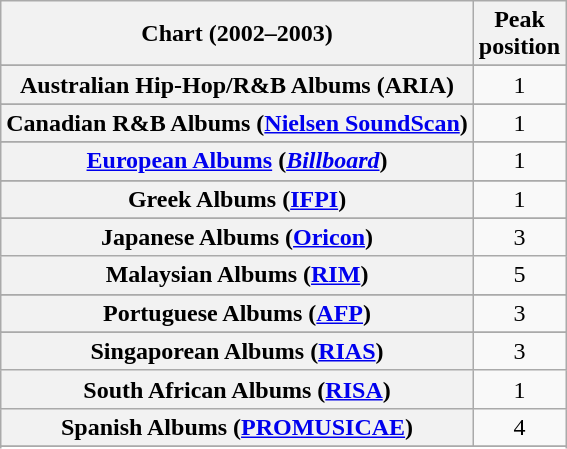<table class="wikitable sortable plainrowheaders" style="text-align:center;">
<tr>
<th>Chart (2002–2003)</th>
<th>Peak<br>position</th>
</tr>
<tr>
</tr>
<tr>
<th scope="row">Australian Hip-Hop/R&B Albums (ARIA)</th>
<td>1</td>
</tr>
<tr>
</tr>
<tr>
</tr>
<tr>
</tr>
<tr>
</tr>
<tr>
<th scope="row">Canadian R&B Albums (<a href='#'>Nielsen SoundScan</a>)</th>
<td style="text-align:center;">1</td>
</tr>
<tr>
</tr>
<tr>
</tr>
<tr>
<th scope="row"><a href='#'>European Albums</a> (<em><a href='#'>Billboard</a></em>)</th>
<td>1</td>
</tr>
<tr>
</tr>
<tr>
</tr>
<tr>
</tr>
<tr>
<th scope="row">Greek Albums (<a href='#'>IFPI</a>)</th>
<td>1</td>
</tr>
<tr>
</tr>
<tr>
</tr>
<tr>
</tr>
<tr>
<th scope="row">Japanese Albums (<a href='#'>Oricon</a>)</th>
<td>3</td>
</tr>
<tr>
<th scope="row">Malaysian Albums (<a href='#'>RIM</a>)</th>
<td>5</td>
</tr>
<tr>
</tr>
<tr>
</tr>
<tr>
</tr>
<tr>
<th scope="row">Portuguese Albums (<a href='#'>AFP</a>)</th>
<td>3</td>
</tr>
<tr>
</tr>
<tr>
<th scope="row">Singaporean Albums (<a href='#'>RIAS</a>)</th>
<td align="center">3</td>
</tr>
<tr>
<th scope="row">South African Albums (<a href='#'>RISA</a>)</th>
<td>1</td>
</tr>
<tr>
<th scope="row">Spanish Albums (<a href='#'>PROMUSICAE</a>)</th>
<td>4</td>
</tr>
<tr>
</tr>
<tr>
</tr>
<tr>
</tr>
<tr>
</tr>
<tr>
</tr>
<tr>
</tr>
</table>
